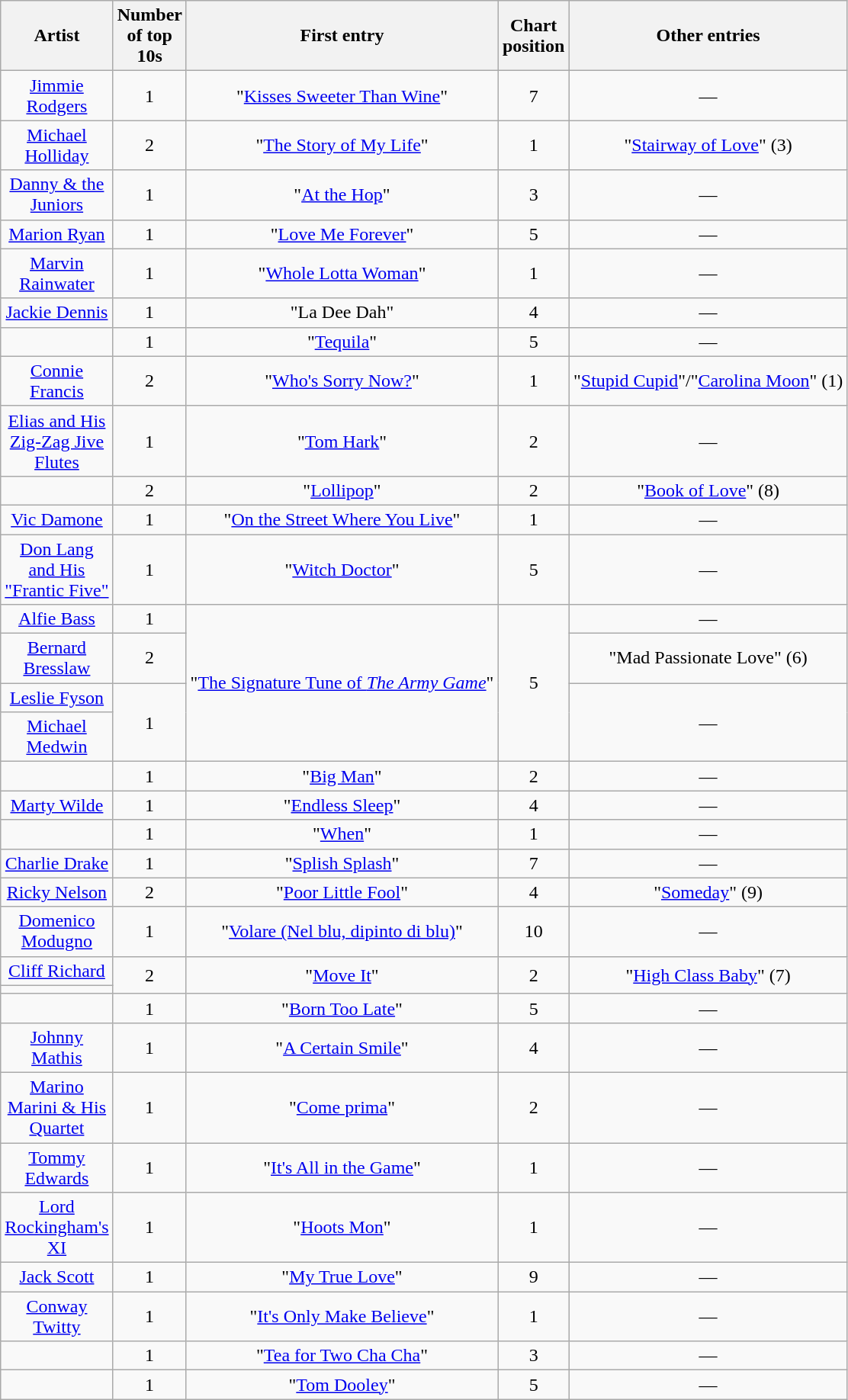<table class="wikitable sortable mw-collapsible mw-collapsed" style="text-align:center;">
<tr>
<th scope="col" style="width:55px;">Artist</th>
<th scope="col" style="width:55px;" data-sort-type="number">Number of top 10s</th>
<th scope="col" style="text-align:center;">First entry</th>
<th scope="col" style="width:55px;" data-sort-type="number">Chart position</th>
<th scope="col" style="text-align:center;">Other entries</th>
</tr>
<tr>
<td><a href='#'>Jimmie Rodgers</a></td>
<td>1</td>
<td>"<a href='#'>Kisses Sweeter Than Wine</a>"</td>
<td>7</td>
<td>—</td>
</tr>
<tr>
<td><a href='#'>Michael Holliday</a></td>
<td>2</td>
<td>"<a href='#'>The Story of My Life</a>"</td>
<td>1</td>
<td>"<a href='#'>Stairway of Love</a>" (3)</td>
</tr>
<tr>
<td><a href='#'>Danny & the Juniors</a></td>
<td>1</td>
<td>"<a href='#'>At the Hop</a>"</td>
<td>3</td>
<td>—</td>
</tr>
<tr>
<td><a href='#'>Marion Ryan</a></td>
<td>1</td>
<td>"<a href='#'>Love Me Forever</a>"</td>
<td>5</td>
<td>—</td>
</tr>
<tr>
<td><a href='#'>Marvin Rainwater</a></td>
<td>1</td>
<td>"<a href='#'>Whole Lotta Woman</a>"</td>
<td>1</td>
<td>—</td>
</tr>
<tr>
<td><a href='#'>Jackie Dennis</a></td>
<td>1</td>
<td>"La Dee Dah"</td>
<td>4</td>
<td>—</td>
</tr>
<tr>
<td></td>
<td>1</td>
<td>"<a href='#'>Tequila</a>"</td>
<td>5</td>
<td>—</td>
</tr>
<tr>
<td><a href='#'>Connie Francis</a></td>
<td>2</td>
<td>"<a href='#'>Who's Sorry Now?</a>"</td>
<td>1</td>
<td>"<a href='#'>Stupid Cupid</a>"/"<a href='#'>Carolina Moon</a>" (1)</td>
</tr>
<tr>
<td><a href='#'>Elias and His Zig-Zag Jive Flutes</a></td>
<td>1</td>
<td>"<a href='#'>Tom Hark</a>"</td>
<td>2</td>
<td>—</td>
</tr>
<tr>
<td></td>
<td>2</td>
<td>"<a href='#'>Lollipop</a>"</td>
<td>2</td>
<td>"<a href='#'>Book of Love</a>" (8)</td>
</tr>
<tr>
<td><a href='#'>Vic Damone</a></td>
<td>1</td>
<td>"<a href='#'>On the Street Where You Live</a>"</td>
<td>1</td>
<td>—</td>
</tr>
<tr>
<td><a href='#'>Don Lang and His "Frantic Five"</a></td>
<td>1</td>
<td>"<a href='#'>Witch Doctor</a>"</td>
<td>5</td>
<td>—</td>
</tr>
<tr>
<td><a href='#'>Alfie Bass</a></td>
<td>1</td>
<td rowspan="4">"<a href='#'>The Signature Tune of <em>The Army Game</em></a>"</td>
<td rowspan="4">5</td>
<td>—</td>
</tr>
<tr>
<td><a href='#'>Bernard Bresslaw</a></td>
<td>2</td>
<td>"Mad Passionate Love" (6)</td>
</tr>
<tr>
<td><a href='#'>Leslie Fyson</a></td>
<td rowspan="2">1</td>
<td rowspan="2">—</td>
</tr>
<tr>
<td><a href='#'>Michael Medwin</a></td>
</tr>
<tr>
<td></td>
<td>1</td>
<td>"<a href='#'>Big Man</a>"</td>
<td>2</td>
<td>—</td>
</tr>
<tr>
<td><a href='#'>Marty Wilde</a></td>
<td>1</td>
<td>"<a href='#'>Endless Sleep</a>"</td>
<td>4</td>
<td>—</td>
</tr>
<tr>
<td></td>
<td>1</td>
<td>"<a href='#'>When</a>"</td>
<td>1</td>
<td>—</td>
</tr>
<tr>
<td><a href='#'>Charlie Drake</a></td>
<td>1</td>
<td>"<a href='#'>Splish Splash</a>"</td>
<td>7</td>
<td>—</td>
</tr>
<tr>
<td><a href='#'>Ricky Nelson</a></td>
<td>2</td>
<td>"<a href='#'>Poor Little Fool</a>"</td>
<td>4</td>
<td>"<a href='#'>Someday</a>" (9)</td>
</tr>
<tr>
<td><a href='#'>Domenico Modugno</a></td>
<td>1</td>
<td>"<a href='#'>Volare (Nel blu, dipinto di blu)</a>"</td>
<td>10</td>
<td>—</td>
</tr>
<tr>
<td><a href='#'>Cliff Richard</a></td>
<td rowspan="2">2</td>
<td rowspan="2">"<a href='#'>Move It</a>"</td>
<td rowspan="2">2</td>
<td rowspan="2">"<a href='#'>High Class Baby</a>" (7)</td>
</tr>
<tr>
<td> </td>
</tr>
<tr>
<td></td>
<td>1</td>
<td>"<a href='#'>Born Too Late</a>"</td>
<td>5</td>
<td>—</td>
</tr>
<tr>
<td><a href='#'>Johnny Mathis</a></td>
<td>1</td>
<td>"<a href='#'>A Certain Smile</a>"</td>
<td>4</td>
<td>—</td>
</tr>
<tr>
<td><a href='#'>Marino Marini & His Quartet</a></td>
<td>1</td>
<td>"<a href='#'>Come prima</a>"</td>
<td>2</td>
<td>—</td>
</tr>
<tr>
<td><a href='#'>Tommy Edwards</a></td>
<td>1</td>
<td>"<a href='#'>It's All in the Game</a>"</td>
<td>1</td>
<td>—</td>
</tr>
<tr>
<td><a href='#'>Lord Rockingham's XI</a></td>
<td>1</td>
<td>"<a href='#'>Hoots Mon</a>"</td>
<td>1</td>
<td>—</td>
</tr>
<tr>
<td><a href='#'>Jack Scott</a></td>
<td>1</td>
<td>"<a href='#'>My True Love</a>"</td>
<td>9</td>
<td>—</td>
</tr>
<tr>
<td><a href='#'>Conway Twitty</a></td>
<td>1</td>
<td>"<a href='#'>It's Only Make Believe</a>"</td>
<td>1</td>
<td>—</td>
</tr>
<tr>
<td></td>
<td>1</td>
<td>"<a href='#'>Tea for Two Cha Cha</a>" </td>
<td>3</td>
<td>—</td>
</tr>
<tr>
<td></td>
<td>1</td>
<td>"<a href='#'>Tom Dooley</a>" </td>
<td>5</td>
<td>—</td>
</tr>
</table>
